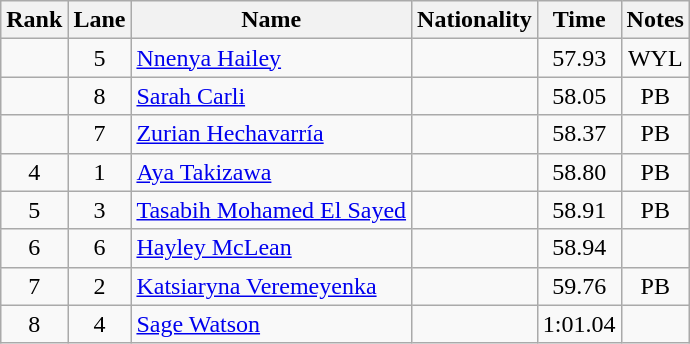<table class="wikitable sortable" style="text-align:center">
<tr>
<th>Rank</th>
<th>Lane</th>
<th>Name</th>
<th>Nationality</th>
<th>Time</th>
<th>Notes</th>
</tr>
<tr>
<td align=center></td>
<td align=center>5</td>
<td align=left><a href='#'>Nnenya Hailey</a></td>
<td align=left></td>
<td>57.93</td>
<td>WYL</td>
</tr>
<tr>
<td align=center></td>
<td align=center>8</td>
<td align=left><a href='#'>Sarah Carli</a></td>
<td align=left></td>
<td>58.05</td>
<td>PB</td>
</tr>
<tr>
<td align=center></td>
<td align=center>7</td>
<td align=left><a href='#'>Zurian Hechavarría</a></td>
<td align=left></td>
<td>58.37</td>
<td>PB</td>
</tr>
<tr>
<td align=center>4</td>
<td align=center>1</td>
<td align=left><a href='#'>Aya Takizawa</a></td>
<td align=left></td>
<td>58.80</td>
<td>PB</td>
</tr>
<tr>
<td align=center>5</td>
<td align=center>3</td>
<td align=left><a href='#'>Tasabih Mohamed El Sayed</a></td>
<td align=left></td>
<td>58.91</td>
<td>PB</td>
</tr>
<tr>
<td align=center>6</td>
<td align=center>6</td>
<td align=left><a href='#'>Hayley McLean</a></td>
<td align=left></td>
<td>58.94</td>
<td></td>
</tr>
<tr>
<td align=center>7</td>
<td align=center>2</td>
<td align=left><a href='#'>Katsiaryna Veremeyenka</a></td>
<td align=left></td>
<td>59.76</td>
<td>PB</td>
</tr>
<tr>
<td align=center>8</td>
<td align=center>4</td>
<td align=left><a href='#'>Sage Watson</a></td>
<td align=left></td>
<td>1:01.04</td>
<td></td>
</tr>
</table>
